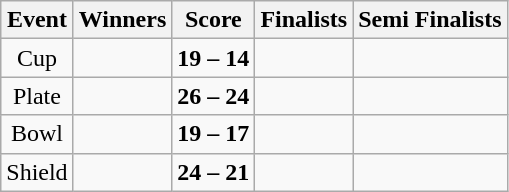<table class="wikitable" style="text-align: center">
<tr>
<th>Event</th>
<th>Winners</th>
<th>Score</th>
<th>Finalists</th>
<th>Semi Finalists</th>
</tr>
<tr>
<td>Cup</td>
<td align=left><strong></strong></td>
<td><strong>19 – 14</strong></td>
<td align=left></td>
<td align=left><br></td>
</tr>
<tr>
<td>Plate</td>
<td align=left><strong></strong></td>
<td><strong>26 – 24</strong></td>
<td align=left></td>
<td align=left><br></td>
</tr>
<tr>
<td>Bowl</td>
<td align=left><strong></strong></td>
<td><strong>19 – 17</strong></td>
<td align=left></td>
<td align=left><br></td>
</tr>
<tr>
<td>Shield</td>
<td align=left><strong></strong></td>
<td><strong>24 – 21</strong></td>
<td align=left></td>
<td align=left><br></td>
</tr>
</table>
